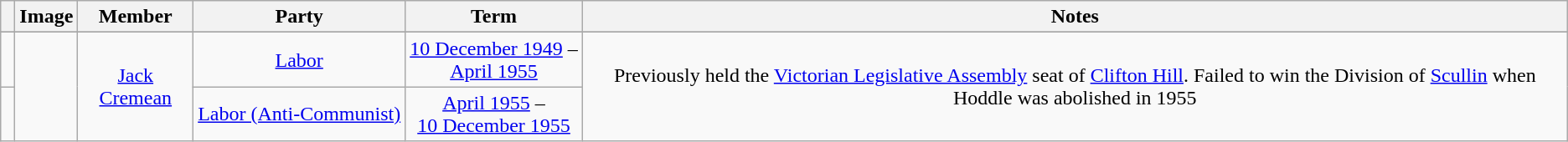<table class=wikitable style="text-align:center">
<tr>
<th></th>
<th>Image</th>
<th>Member</th>
<th>Party</th>
<th>Term</th>
<th>Notes</th>
</tr>
<tr>
</tr>
<tr>
<td> </td>
<td rowspan=2></td>
<td rowspan=2><a href='#'>Jack Cremean</a><br></td>
<td><a href='#'>Labor</a></td>
<td nowrap><a href='#'>10 December 1949</a> –<br><a href='#'>April 1955</a></td>
<td rowspan=2>Previously held the <a href='#'>Victorian Legislative Assembly</a> seat of <a href='#'>Clifton Hill</a>. Failed to win the Division of <a href='#'>Scullin</a> when Hoddle was abolished in 1955</td>
</tr>
<tr>
<td> </td>
<td nowrap><a href='#'>Labor (Anti-Communist)</a></td>
<td nowrap><a href='#'>April 1955</a> –<br><a href='#'>10 December 1955</a></td>
</tr>
</table>
